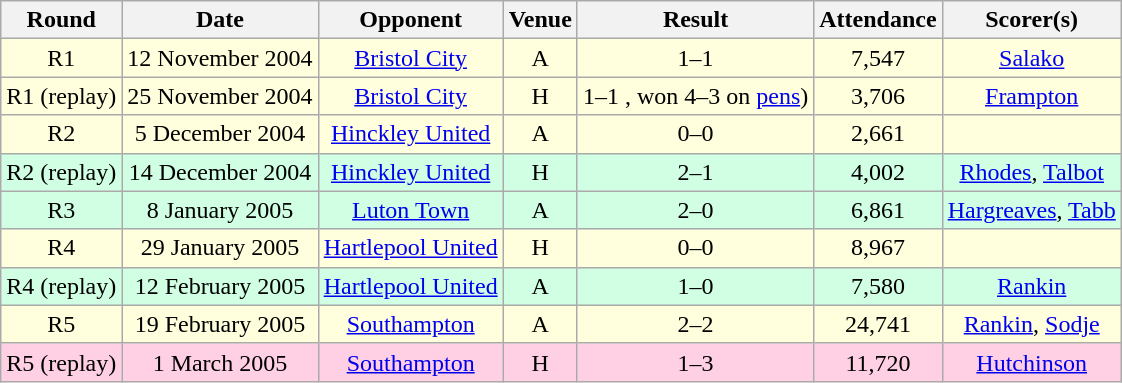<table class="wikitable sortable" style="text-align:center;">
<tr>
<th>Round</th>
<th>Date</th>
<th>Opponent</th>
<th>Venue</th>
<th>Result</th>
<th>Attendance</th>
<th>Scorer(s)</th>
</tr>
<tr style="background:#ffd;">
<td>R1</td>
<td>12 November 2004</td>
<td><a href='#'>Bristol City</a></td>
<td>A</td>
<td>1–1</td>
<td>7,547</td>
<td><a href='#'>Salako</a></td>
</tr>
<tr style="background:#ffd;">
<td>R1 (replay)</td>
<td>25 November 2004</td>
<td><a href='#'>Bristol City</a></td>
<td>H</td>
<td>1–1 , won 4–3 on <a href='#'>pens</a>)</td>
<td>3,706</td>
<td><a href='#'>Frampton</a></td>
</tr>
<tr style="background:#ffd;">
<td>R2</td>
<td>5 December 2004</td>
<td><a href='#'>Hinckley United</a></td>
<td>A</td>
<td>0–0</td>
<td>2,661</td>
<td></td>
</tr>
<tr style="background:#d0ffe3;">
<td>R2 (replay)</td>
<td>14 December 2004</td>
<td><a href='#'>Hinckley United</a></td>
<td>H</td>
<td>2–1</td>
<td>4,002</td>
<td><a href='#'>Rhodes</a>, <a href='#'>Talbot</a></td>
</tr>
<tr style="background:#d0ffe3;">
<td>R3</td>
<td>8 January 2005</td>
<td><a href='#'>Luton Town</a></td>
<td>A</td>
<td>2–0</td>
<td>6,861</td>
<td><a href='#'>Hargreaves</a>, <a href='#'>Tabb</a></td>
</tr>
<tr style="background:#ffd;">
<td>R4</td>
<td>29 January 2005</td>
<td><a href='#'>Hartlepool United</a></td>
<td>H</td>
<td>0–0</td>
<td>8,967</td>
<td></td>
</tr>
<tr style="background:#d0ffe3;">
<td>R4 (replay)</td>
<td>12 February 2005</td>
<td><a href='#'>Hartlepool United</a></td>
<td>A</td>
<td>1–0</td>
<td>7,580</td>
<td><a href='#'>Rankin</a></td>
</tr>
<tr style="background:#ffd;">
<td>R5</td>
<td>19 February 2005</td>
<td><a href='#'>Southampton</a></td>
<td>A</td>
<td>2–2</td>
<td>24,741</td>
<td><a href='#'>Rankin</a>, <a href='#'>Sodje</a></td>
</tr>
<tr style="background:#ffd0e3;">
<td>R5 (replay)</td>
<td>1 March 2005</td>
<td><a href='#'>Southampton</a></td>
<td>H</td>
<td>1–3</td>
<td>11,720</td>
<td><a href='#'>Hutchinson</a></td>
</tr>
</table>
